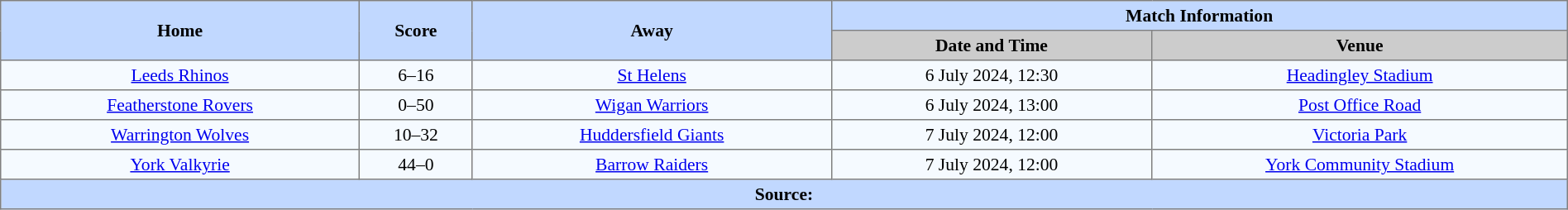<table border=1 style="border-collapse:collapse; font-size:90%; text-align:center;" cellpadding=3 cellspacing=0 width=100%>
<tr bgcolor=#C1D8FF>
<th scope="col" rowspan=2 width=19%>Home</th>
<th scope="col" rowspan=2 width=6%>Score</th>
<th scope="col" rowspan=2 width=19%>Away</th>
<th colspan=6>Match Information</th>
</tr>
<tr bgcolor=#CCCCCC>
<th scope="col" width=17%>Date and Time</th>
<th scope="col" width=22%>Venue</th>
</tr>
<tr bgcolor=#F5FAFF>
<td> <a href='#'>Leeds Rhinos</a></td>
<td>6–16</td>
<td> <a href='#'>St Helens</a></td>
<td>6 July 2024, 12:30</td>
<td><a href='#'>Headingley Stadium</a></td>
</tr>
<tr bgcolor=#F5FAFF>
<td> <a href='#'>Featherstone Rovers</a></td>
<td>0–50</td>
<td> <a href='#'>Wigan Warriors</a></td>
<td>6 July 2024, 13:00</td>
<td><a href='#'>Post Office Road</a></td>
</tr>
<tr bgcolor=#F5FAFF>
<td> <a href='#'>Warrington Wolves</a></td>
<td>10–32</td>
<td> <a href='#'>Huddersfield Giants</a></td>
<td>7 July 2024, 12:00</td>
<td><a href='#'>Victoria Park</a></td>
</tr>
<tr bgcolor=#F5FAFF>
<td> <a href='#'>York Valkyrie</a></td>
<td>44–0</td>
<td> <a href='#'>Barrow Raiders</a></td>
<td>7 July 2024, 12:00</td>
<td><a href='#'>York Community Stadium</a></td>
</tr>
<tr style="background:#c1d8ff;">
<th colspan=7>Source:</th>
</tr>
</table>
